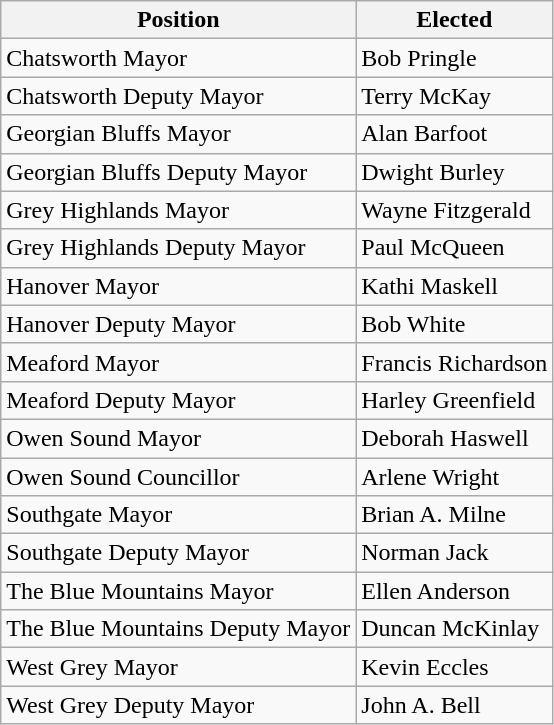<table class="wikitable">
<tr>
<th>Position</th>
<th>Elected</th>
</tr>
<tr>
<td>Chatsworth Mayor</td>
<td>Bob Pringle</td>
</tr>
<tr>
<td>Chatsworth Deputy Mayor</td>
<td>Terry McKay</td>
</tr>
<tr>
<td>Georgian Bluffs Mayor</td>
<td>Alan Barfoot</td>
</tr>
<tr>
<td>Georgian Bluffs Deputy Mayor</td>
<td>Dwight Burley</td>
</tr>
<tr>
<td>Grey Highlands Mayor</td>
<td>Wayne Fitzgerald</td>
</tr>
<tr>
<td>Grey Highlands Deputy Mayor</td>
<td>Paul McQueen</td>
</tr>
<tr>
<td>Hanover Mayor</td>
<td>Kathi Maskell</td>
</tr>
<tr>
<td>Hanover Deputy Mayor</td>
<td>Bob White</td>
</tr>
<tr>
<td>Meaford Mayor</td>
<td>Francis Richardson</td>
</tr>
<tr>
<td>Meaford Deputy Mayor</td>
<td>Harley Greenfield</td>
</tr>
<tr>
<td>Owen Sound Mayor</td>
<td>Deborah Haswell</td>
</tr>
<tr>
<td>Owen Sound Councillor</td>
<td>Arlene Wright</td>
</tr>
<tr>
<td>Southgate Mayor</td>
<td>Brian A. Milne</td>
</tr>
<tr>
<td>Southgate Deputy Mayor</td>
<td>Norman Jack</td>
</tr>
<tr>
<td>The Blue Mountains Mayor</td>
<td>Ellen Anderson</td>
</tr>
<tr>
<td>The Blue Mountains Deputy Mayor</td>
<td>Duncan McKinlay</td>
</tr>
<tr>
<td>West Grey Mayor</td>
<td>Kevin Eccles</td>
</tr>
<tr>
<td>West Grey Deputy Mayor</td>
<td>John A. Bell</td>
</tr>
</table>
